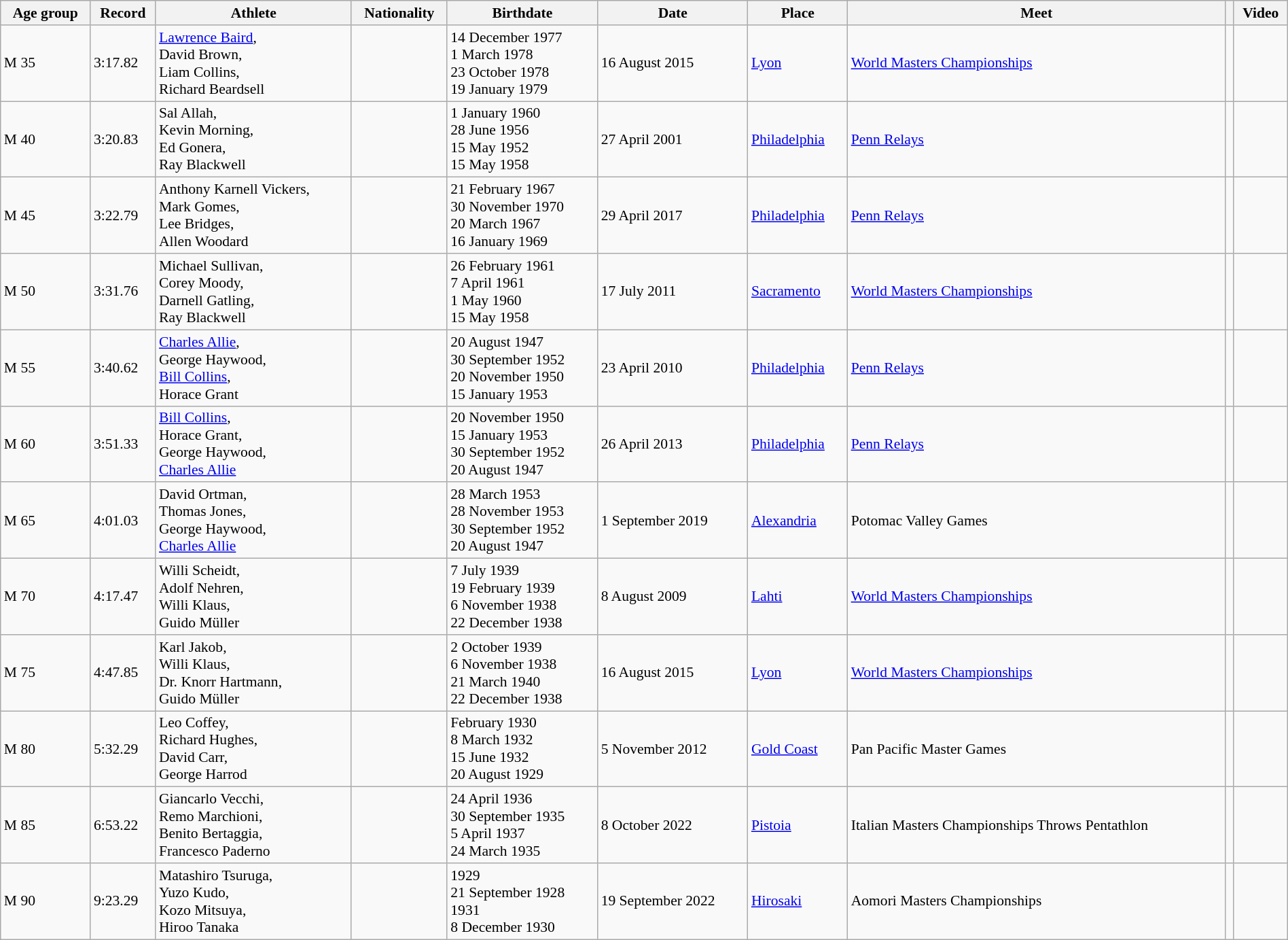<table class="wikitable" style="font-size:90%; width: 100%;">
<tr>
<th>Age group</th>
<th>Record</th>
<th>Athlete</th>
<th>Nationality</th>
<th>Birthdate</th>
<th>Date</th>
<th>Place</th>
<th>Meet</th>
<th></th>
<th>Video</th>
</tr>
<tr>
<td>M 35</td>
<td>3:17.82</td>
<td><a href='#'>Lawrence Baird</a>,<br> David Brown,<br> Liam Collins,<br> Richard Beardsell</td>
<td></td>
<td>14 December 1977<br>1 March 1978<br>23 October 1978<br>19 January 1979</td>
<td>16 August 2015</td>
<td><a href='#'>Lyon</a> </td>
<td><a href='#'>World Masters Championships</a></td>
<td></td>
<td></td>
</tr>
<tr>
<td>M 40</td>
<td>3:20.83</td>
<td>Sal Allah,<br>Kevin Morning,<br>Ed Gonera,<br>Ray Blackwell</td>
<td></td>
<td>1 January 1960<br>28 June 1956<br>15 May 1952<br>15 May 1958</td>
<td>27 April 2001</td>
<td><a href='#'>Philadelphia</a> </td>
<td><a href='#'>Penn Relays</a></td>
<td></td>
<td></td>
</tr>
<tr>
<td>M 45</td>
<td>3:22.79</td>
<td>Anthony Karnell Vickers,<br>Mark Gomes,<br>Lee Bridges,<br>Allen Woodard</td>
<td></td>
<td>21 February 1967<br>30 November 1970<br>20 March 1967<br>16 January 1969</td>
<td>29 April 2017</td>
<td><a href='#'>Philadelphia</a> </td>
<td><a href='#'>Penn Relays</a></td>
<td></td>
<td></td>
</tr>
<tr>
<td>M 50</td>
<td>3:31.76</td>
<td>Michael Sullivan,<br>Corey Moody,<br>Darnell Gatling,<br>Ray Blackwell</td>
<td></td>
<td>26 February 1961<br>7 April 1961<br>1 May 1960<br>15 May 1958</td>
<td>17 July 2011</td>
<td><a href='#'>Sacramento</a> </td>
<td><a href='#'>World Masters Championships</a></td>
<td></td>
<td></td>
</tr>
<tr>
<td>M 55</td>
<td>3:40.62</td>
<td><a href='#'>Charles Allie</a>,<br>George Haywood,<br><a href='#'>Bill Collins</a>,<br>Horace Grant</td>
<td></td>
<td>20 August 1947<br>30 September 1952<br>20 November 1950<br>15 January 1953</td>
<td>23 April 2010</td>
<td><a href='#'>Philadelphia</a> </td>
<td><a href='#'>Penn Relays</a></td>
<td></td>
<td></td>
</tr>
<tr>
<td>M 60</td>
<td>3:51.33</td>
<td><a href='#'>Bill Collins</a>,<br>Horace Grant,<br>George Haywood,<br><a href='#'>Charles Allie</a></td>
<td></td>
<td>20 November 1950<br>15 January 1953<br>30 September 1952<br>20 August 1947</td>
<td>26 April 2013</td>
<td><a href='#'>Philadelphia</a> </td>
<td><a href='#'>Penn Relays</a></td>
<td></td>
<td></td>
</tr>
<tr>
<td>M 65</td>
<td>4:01.03</td>
<td>David Ortman,<br>Thomas Jones,<br>George Haywood,<br><a href='#'>Charles Allie</a></td>
<td></td>
<td>28 March 1953<br>28 November 1953<br>30 September 1952<br>20 August 1947</td>
<td>1 September 2019</td>
<td><a href='#'>Alexandria</a> </td>
<td>Potomac Valley Games</td>
<td></td>
<td></td>
</tr>
<tr>
<td>M 70</td>
<td>4:17.47</td>
<td>Willi Scheidt,<br>Adolf Nehren,<br>Willi Klaus,<br>Guido Müller</td>
<td></td>
<td>7 July 1939<br>19 February 1939<br>6 November 1938<br>22 December 1938</td>
<td>8 August 2009</td>
<td><a href='#'>Lahti</a> </td>
<td><a href='#'>World Masters Championships</a></td>
<td></td>
<td></td>
</tr>
<tr>
<td>M 75</td>
<td>4:47.85</td>
<td>Karl Jakob, <br> Willi Klaus, <br> Dr. Knorr Hartmann,<br>Guido Müller</td>
<td></td>
<td>2 October 1939<br>6 November 1938<br>21 March 1940<br>22 December 1938</td>
<td>16 August 2015</td>
<td><a href='#'>Lyon</a> </td>
<td><a href='#'>World Masters Championships</a></td>
<td></td>
<td></td>
</tr>
<tr>
<td>M 80</td>
<td>5:32.29</td>
<td>Leo Coffey,<br>Richard Hughes,<br>David Carr,<br>George Harrod</td>
<td></td>
<td>February 1930<br>8 March 1932<br>15 June 1932<br>20 August 1929</td>
<td>5 November 2012</td>
<td><a href='#'>Gold Coast</a> </td>
<td>Pan Pacific Master Games</td>
<td></td>
<td></td>
</tr>
<tr>
<td>M 85</td>
<td>6:53.22</td>
<td>Giancarlo Vecchi,<br>Remo Marchioni, <br>Benito Bertaggia,<br>Francesco Paderno</td>
<td></td>
<td>24 April 1936<br>30 September 1935<br>5 April 1937<br>24 March 1935</td>
<td>8 October 2022</td>
<td><a href='#'>Pistoia</a> </td>
<td>Italian Masters Championships Throws Pentathlon</td>
<td></td>
<td></td>
</tr>
<tr>
<td>M 90</td>
<td>9:23.29</td>
<td>Matashiro Tsuruga,<br>Yuzo Kudo,<br>Kozo Mitsuya,<br>Hiroo Tanaka</td>
<td></td>
<td>1929<br>21 September 1928<br>1931<br>8 December 1930</td>
<td>19 September 2022</td>
<td><a href='#'>Hirosaki</a> </td>
<td>Aomori Masters Championships</td>
<td></td>
<td></td>
</tr>
</table>
